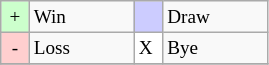<table class=wikitable style=font-size:80%>
<tr>
<td style="background:#CCFFCC; width:1em" align=center>+</td>
<td style=width:5em>Win</td>
<td style="background:#CCCCFF; width:1em"></td>
<td style=width:5em>Draw</td>
</tr>
<tr>
<td style="background:#FFCFCF; width:1em" align=center>-</td>
<td style=width:5em>Loss</td>
<td style="background:#FFFFFF; align=center">X</td>
<td>Bye</td>
</tr>
<tr>
</tr>
</table>
